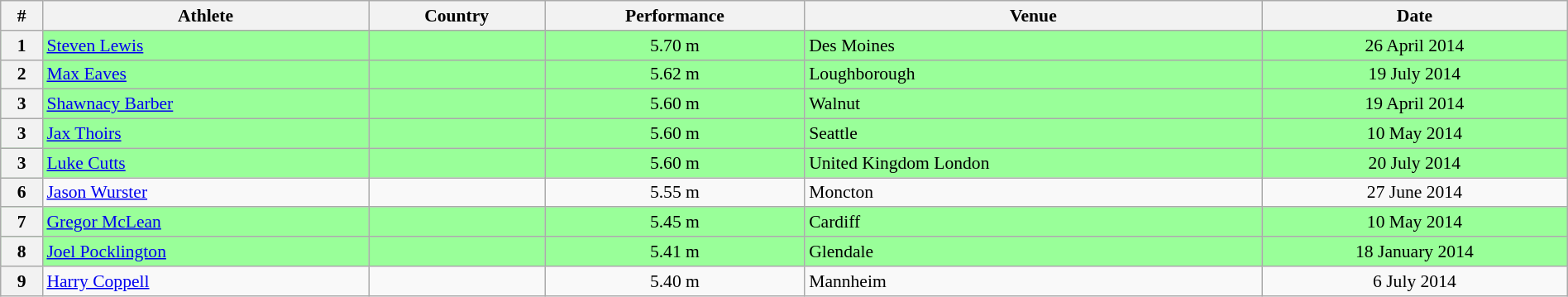<table class="wikitable" width=100% style="font-size:90%; text-align:center;">
<tr>
<th>#</th>
<th>Athlete</th>
<th>Country</th>
<th>Performance</th>
<th>Venue</th>
<th>Date</th>
</tr>
<tr bgcolor="99FF99">
<th>1</th>
<td align=left><a href='#'>Steven Lewis</a></td>
<td align=left></td>
<td>5.70 m</td>
<td align=left> Des Moines</td>
<td>26 April 2014</td>
</tr>
<tr bgcolor="99FF99">
<th>2</th>
<td align=left><a href='#'>Max Eaves</a></td>
<td align=left></td>
<td>5.62 m</td>
<td align=left> Loughborough</td>
<td>19 July 2014</td>
</tr>
<tr bgcolor="99FF99">
<th>3</th>
<td align=left><a href='#'>Shawnacy Barber</a></td>
<td align=left></td>
<td>5.60 m</td>
<td align=left> Walnut</td>
<td>19 April 2014</td>
</tr>
<tr bgcolor="99FF99">
<th>3</th>
<td align=left><a href='#'>Jax Thoirs</a></td>
<td align=left></td>
<td>5.60 m</td>
<td align=left> Seattle</td>
<td>10 May 2014</td>
</tr>
<tr bgcolor="99FF99">
<th>3</th>
<td align=left><a href='#'>Luke Cutts</a></td>
<td align=left></td>
<td>5.60 m</td>
<td align=left>United Kingdom London</td>
<td>20 July 2014</td>
</tr>
<tr>
<th>6</th>
<td align=left><a href='#'>Jason Wurster</a></td>
<td align=left></td>
<td>5.55 m</td>
<td align=left> Moncton</td>
<td>27 June 2014</td>
</tr>
<tr bgcolor="99FF99">
<th>7</th>
<td align=left><a href='#'>Gregor McLean</a></td>
<td align=left></td>
<td>5.45 m</td>
<td align=left> Cardiff</td>
<td>10 May 2014</td>
</tr>
<tr bgcolor="99FF99">
<th>8</th>
<td align=left><a href='#'>Joel Pocklington</a></td>
<td align=left></td>
<td>5.41 m</td>
<td align=left> Glendale</td>
<td>18 January 2014</td>
</tr>
<tr>
<th>9</th>
<td align=left><a href='#'>Harry Coppell</a></td>
<td align=left></td>
<td>5.40 m</td>
<td align=left> Mannheim</td>
<td>6 July 2014</td>
</tr>
</table>
